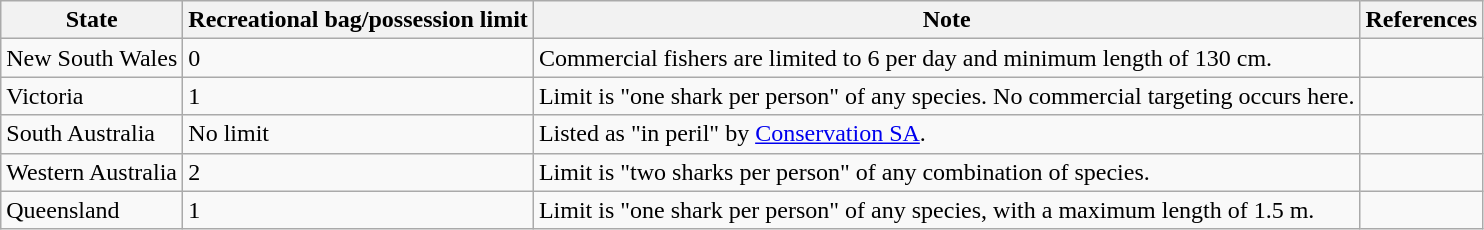<table class="wikitable">
<tr>
<th>State</th>
<th>Recreational bag/possession limit</th>
<th>Note</th>
<th>References</th>
</tr>
<tr>
<td>New South Wales</td>
<td>0</td>
<td>Commercial fishers are limited to 6 per day and minimum length of 130 cm.</td>
<td></td>
</tr>
<tr>
<td>Victoria</td>
<td>1</td>
<td>Limit is "one shark per person" of any species. No commercial targeting occurs here.</td>
<td></td>
</tr>
<tr>
<td>South Australia</td>
<td>No limit</td>
<td>Listed as "in peril" by <a href='#'>Conservation SA</a>.</td>
<td></td>
</tr>
<tr>
<td>Western Australia</td>
<td>2</td>
<td>Limit is "two sharks per person" of any combination of species.</td>
<td></td>
</tr>
<tr>
<td>Queensland</td>
<td>1</td>
<td>Limit is "one shark per person" of any species, with a maximum length of 1.5 m.</td>
<td></td>
</tr>
</table>
